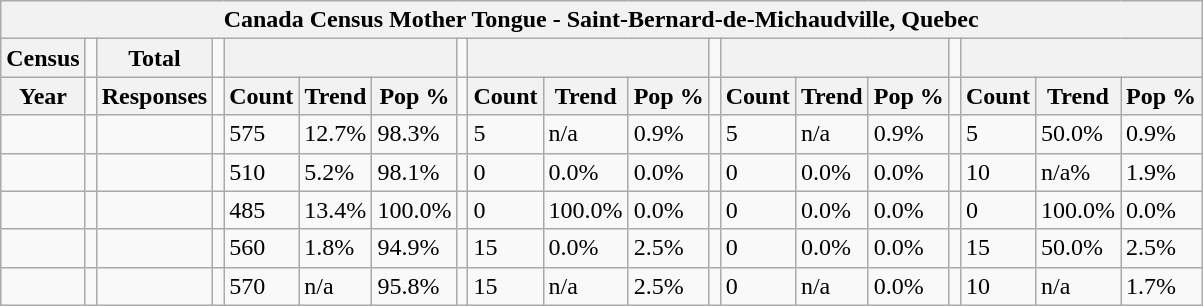<table class="wikitable">
<tr>
<th colspan="19">Canada Census Mother Tongue - Saint-Bernard-de-Michaudville, Quebec</th>
</tr>
<tr>
<th>Census</th>
<td></td>
<th>Total</th>
<td colspan="1"></td>
<th colspan="3"></th>
<td colspan="1"></td>
<th colspan="3"></th>
<td colspan="1"></td>
<th colspan="3"></th>
<td colspan="1"></td>
<th colspan="3"></th>
</tr>
<tr>
<th>Year</th>
<td></td>
<th>Responses</th>
<td></td>
<th>Count</th>
<th>Trend</th>
<th>Pop %</th>
<td></td>
<th>Count</th>
<th>Trend</th>
<th>Pop %</th>
<td></td>
<th>Count</th>
<th>Trend</th>
<th>Pop %</th>
<td></td>
<th>Count</th>
<th>Trend</th>
<th>Pop %</th>
</tr>
<tr>
<td></td>
<td></td>
<td></td>
<td></td>
<td>575</td>
<td> 12.7%</td>
<td>98.3%</td>
<td></td>
<td>5</td>
<td> n/a</td>
<td>0.9%</td>
<td></td>
<td>5</td>
<td> n/a</td>
<td>0.9%</td>
<td></td>
<td>5</td>
<td> 50.0%</td>
<td>0.9%</td>
</tr>
<tr>
<td></td>
<td></td>
<td></td>
<td></td>
<td>510</td>
<td> 5.2%</td>
<td>98.1%</td>
<td></td>
<td>0</td>
<td> 0.0%</td>
<td>0.0%</td>
<td></td>
<td>0</td>
<td> 0.0%</td>
<td>0.0%</td>
<td></td>
<td>10</td>
<td> n/a%</td>
<td>1.9%</td>
</tr>
<tr>
<td></td>
<td></td>
<td></td>
<td></td>
<td>485</td>
<td> 13.4%</td>
<td>100.0%</td>
<td></td>
<td>0</td>
<td> 100.0%</td>
<td>0.0%</td>
<td></td>
<td>0</td>
<td> 0.0%</td>
<td>0.0%</td>
<td></td>
<td>0</td>
<td> 100.0%</td>
<td>0.0%</td>
</tr>
<tr>
<td></td>
<td></td>
<td></td>
<td></td>
<td>560</td>
<td> 1.8%</td>
<td>94.9%</td>
<td></td>
<td>15</td>
<td> 0.0%</td>
<td>2.5%</td>
<td></td>
<td>0</td>
<td> 0.0%</td>
<td>0.0%</td>
<td></td>
<td>15</td>
<td> 50.0%</td>
<td>2.5%</td>
</tr>
<tr>
<td></td>
<td></td>
<td></td>
<td></td>
<td>570</td>
<td>n/a</td>
<td>95.8%</td>
<td></td>
<td>15</td>
<td>n/a</td>
<td>2.5%</td>
<td></td>
<td>0</td>
<td>n/a</td>
<td>0.0%</td>
<td></td>
<td>10</td>
<td>n/a</td>
<td>1.7%</td>
</tr>
</table>
